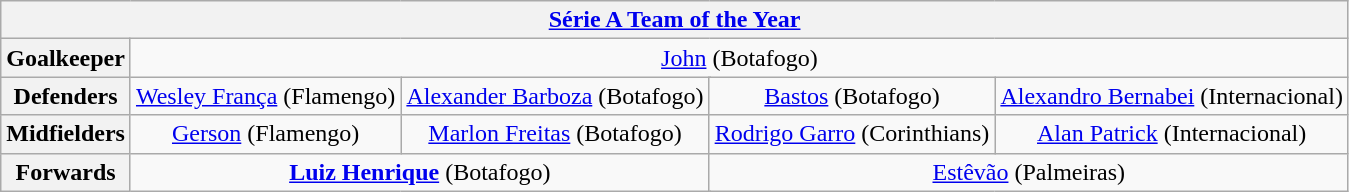<table class="wikitable" style="text-align:center">
<tr>
<th colspan="8"><a href='#'>Série A Team of the Year</a></th>
</tr>
<tr>
<th>Goalkeeper</th>
<td colspan="7"> <a href='#'>John</a> (Botafogo)</td>
</tr>
<tr>
<th>Defenders</th>
<td colspan="3"> <a href='#'>Wesley França</a> (Flamengo)</td>
<td colspan="2"> <a href='#'>Alexander Barboza</a> (Botafogo)</td>
<td> <a href='#'>Bastos</a> (Botafogo)</td>
<td> <a href='#'>Alexandro Bernabei</a> (Internacional)</td>
</tr>
<tr>
<th>Midfielders</th>
<td colspan="3"> <a href='#'>Gerson</a> (Flamengo)</td>
<td> <a href='#'>Marlon Freitas</a> (Botafogo)</td>
<td colspan="2"> <a href='#'>Rodrigo Garro</a> (Corinthians)</td>
<td> <a href='#'>Alan Patrick</a> (Internacional)</td>
</tr>
<tr>
<th>Forwards</th>
<td colspan="5"> <strong><a href='#'>Luiz Henrique</a></strong> (Botafogo)</td>
<td colspan="2"> <a href='#'>Estêvão</a> (Palmeiras)</td>
</tr>
</table>
